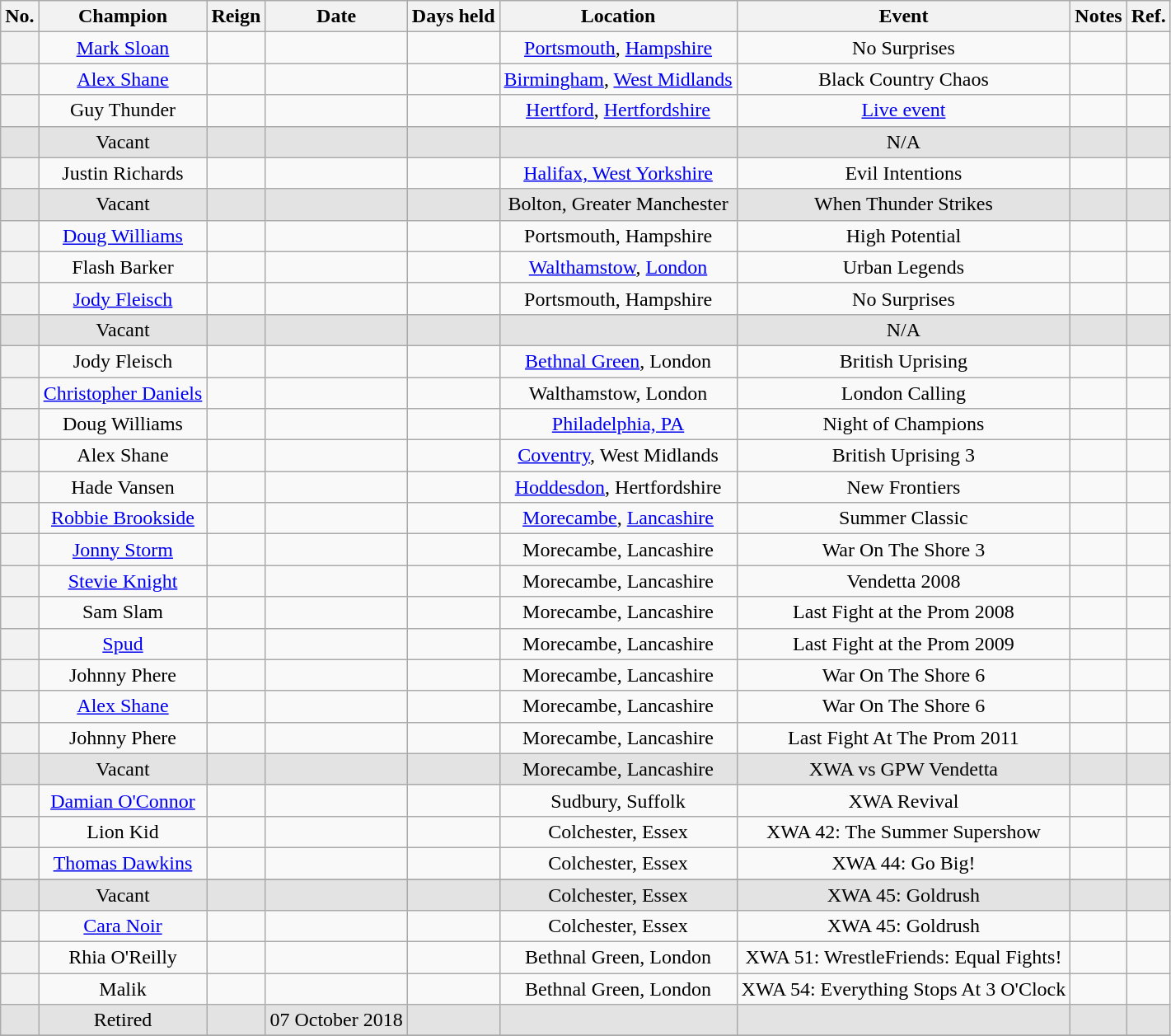<table class="wikitable sortable" style="text-align: center">
<tr>
<th>No.</th>
<th>Champion</th>
<th>Reign</th>
<th>Date</th>
<th>Days held</th>
<th>Location</th>
<th>Event</th>
<th>Notes</th>
<th>Ref.</th>
</tr>
<tr>
<th></th>
<td><a href='#'>Mark Sloan</a></td>
<td></td>
<td></td>
<td></td>
<td><a href='#'>Portsmouth</a>, <a href='#'>Hampshire</a></td>
<td>No Surprises</td>
<td></td>
<td></td>
</tr>
<tr>
<th></th>
<td><a href='#'>Alex Shane</a></td>
<td></td>
<td></td>
<td></td>
<td><a href='#'>Birmingham</a>, <a href='#'>West Midlands</a></td>
<td>Black Country Chaos</td>
<td></td>
<td></td>
</tr>
<tr>
<th></th>
<td>Guy Thunder</td>
<td></td>
<td></td>
<td></td>
<td><a href='#'>Hertford</a>, <a href='#'>Hertfordshire</a></td>
<td><a href='#'>Live event</a></td>
<td></td>
<td></td>
</tr>
<tr style="background-color:#e3e3e3">
<td></td>
<td>Vacant</td>
<td></td>
<td></td>
<td></td>
<td></td>
<td>N/A</td>
<td></td>
<td></td>
</tr>
<tr>
<th></th>
<td>Justin Richards</td>
<td></td>
<td></td>
<td></td>
<td><a href='#'>Halifax, West Yorkshire</a></td>
<td>Evil Intentions</td>
<td></td>
<td></td>
</tr>
<tr style="background-color:#e3e3e3">
<td></td>
<td>Vacant</td>
<td></td>
<td></td>
<td></td>
<td>Bolton, Greater Manchester</td>
<td>When Thunder Strikes</td>
<td></td>
<td></td>
</tr>
<tr>
<th></th>
<td><a href='#'>Doug Williams</a></td>
<td></td>
<td></td>
<td></td>
<td>Portsmouth, Hampshire</td>
<td>High Potential</td>
<td></td>
<td></td>
</tr>
<tr>
<th></th>
<td>Flash Barker</td>
<td></td>
<td></td>
<td></td>
<td><a href='#'>Walthamstow</a>, <a href='#'>London</a></td>
<td>Urban Legends</td>
<td></td>
<td></td>
</tr>
<tr>
<th></th>
<td><a href='#'>Jody Fleisch</a></td>
<td></td>
<td></td>
<td></td>
<td>Portsmouth, Hampshire</td>
<td>No Surprises</td>
<td></td>
<td></td>
</tr>
<tr style="background-color:#e3e3e3">
<td></td>
<td>Vacant</td>
<td></td>
<td></td>
<td></td>
<td></td>
<td>N/A</td>
<td></td>
<td></td>
</tr>
<tr>
<th></th>
<td>Jody Fleisch</td>
<td></td>
<td></td>
<td></td>
<td><a href='#'>Bethnal Green</a>, London</td>
<td>British Uprising</td>
<td></td>
<td></td>
</tr>
<tr>
<th></th>
<td><a href='#'>Christopher Daniels</a></td>
<td></td>
<td></td>
<td></td>
<td>Walthamstow, London</td>
<td>London Calling</td>
<td></td>
<td></td>
</tr>
<tr>
<th></th>
<td>Doug Williams</td>
<td></td>
<td></td>
<td></td>
<td><a href='#'>Philadelphia, PA</a></td>
<td>Night of Champions</td>
<td></td>
<td></td>
</tr>
<tr>
<th></th>
<td>Alex Shane</td>
<td></td>
<td></td>
<td></td>
<td><a href='#'>Coventry</a>, West Midlands</td>
<td>British Uprising 3</td>
<td></td>
<td></td>
</tr>
<tr>
<th></th>
<td>Hade Vansen</td>
<td></td>
<td></td>
<td></td>
<td><a href='#'>Hoddesdon</a>, Hertfordshire</td>
<td>New Frontiers</td>
<td></td>
<td></td>
</tr>
<tr>
<th></th>
<td><a href='#'>Robbie Brookside</a></td>
<td></td>
<td></td>
<td></td>
<td><a href='#'>Morecambe</a>, <a href='#'>Lancashire</a></td>
<td>Summer Classic</td>
<td></td>
<td></td>
</tr>
<tr>
<th></th>
<td><a href='#'>Jonny Storm</a></td>
<td></td>
<td></td>
<td></td>
<td>Morecambe, Lancashire</td>
<td>War On The Shore 3</td>
<td></td>
<td></td>
</tr>
<tr>
<th></th>
<td><a href='#'>Stevie Knight</a></td>
<td></td>
<td></td>
<td></td>
<td>Morecambe, Lancashire</td>
<td>Vendetta 2008</td>
<td></td>
<td></td>
</tr>
<tr>
<th></th>
<td>Sam Slam</td>
<td></td>
<td></td>
<td></td>
<td>Morecambe, Lancashire</td>
<td>Last Fight at the Prom 2008</td>
<td></td>
<td></td>
</tr>
<tr>
<th></th>
<td><a href='#'>Spud</a></td>
<td></td>
<td></td>
<td></td>
<td>Morecambe, Lancashire</td>
<td>Last Fight at the Prom 2009</td>
<td></td>
<td></td>
</tr>
<tr>
<th></th>
<td>Johnny Phere</td>
<td></td>
<td></td>
<td></td>
<td>Morecambe, Lancashire</td>
<td>War On The Shore 6</td>
<td></td>
<td></td>
</tr>
<tr>
<th></th>
<td><a href='#'>Alex Shane</a></td>
<td></td>
<td></td>
<td></td>
<td>Morecambe, Lancashire</td>
<td>War On The Shore 6</td>
<td></td>
<td></td>
</tr>
<tr>
<th></th>
<td>Johnny Phere</td>
<td></td>
<td></td>
<td></td>
<td>Morecambe, Lancashire</td>
<td>Last Fight At The Prom 2011</td>
<td></td>
<td></td>
</tr>
<tr style="background-color:#e3e3e3">
<td></td>
<td>Vacant</td>
<td></td>
<td></td>
<td></td>
<td>Morecambe, Lancashire</td>
<td>XWA vs GPW Vendetta</td>
<td></td>
<td></td>
</tr>
<tr>
<th></th>
<td><a href='#'>Damian O'Connor</a></td>
<td></td>
<td></td>
<td></td>
<td>Sudbury, Suffolk</td>
<td>XWA Revival</td>
<td></td>
<td></td>
</tr>
<tr>
<th></th>
<td>Lion Kid</td>
<td></td>
<td></td>
<td></td>
<td>Colchester, Essex</td>
<td>XWA 42: The Summer Supershow</td>
<td></td>
<td></td>
</tr>
<tr>
<th></th>
<td><a href='#'>Thomas Dawkins</a></td>
<td></td>
<td></td>
<td></td>
<td>Colchester, Essex</td>
<td>XWA 44: Go Big!</td>
<td></td>
<td></td>
</tr>
<tr>
</tr>
<tr style="background-color:#e3e3e3">
<td></td>
<td>Vacant</td>
<td></td>
<td></td>
<td></td>
<td>Colchester, Essex</td>
<td>XWA 45: Goldrush</td>
<td></td>
<td></td>
</tr>
<tr>
<th></th>
<td><a href='#'>Cara Noir</a></td>
<td></td>
<td></td>
<td></td>
<td>Colchester, Essex</td>
<td>XWA 45: Goldrush</td>
<td></td>
<td></td>
</tr>
<tr>
<th></th>
<td>Rhia O'Reilly</td>
<td></td>
<td></td>
<td></td>
<td>Bethnal Green, London</td>
<td>XWA 51: WrestleFriends: Equal Fights!</td>
<td></td>
<td></td>
</tr>
<tr>
<th></th>
<td>Malik</td>
<td></td>
<td></td>
<td></td>
<td>Bethnal Green, London</td>
<td>XWA 54: Everything Stops At 3 O'Clock</td>
<td></td>
<td></td>
</tr>
<tr style="background-color:#e3e3e3">
<td></td>
<td>Retired</td>
<td></td>
<td>07 October 2018</td>
<td></td>
<td></td>
<td></td>
<td></td>
<td></td>
</tr>
<tr>
</tr>
</table>
